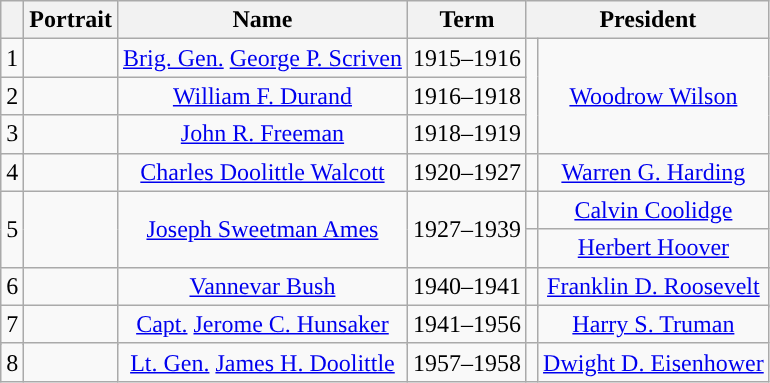<table class="wikitable" style="text-align:center">
<tr>
<th></th>
<th>Portrait</th>
<th>Name</th>
<th>Term</th>
<th colspan="2">President<br></th>
</tr>
<tr>
<td>1</td>
<td></td>
<td><a href='#'>Brig. Gen.</a> <a href='#'>George P. Scriven</a><br></td>
<td>1915–1916</td>
<td rowspan=4 style="background: "></td>
<td rowspan=4><a href='#'>Woodrow Wilson</a></td>
</tr>
<tr>
<td>2</td>
<td></td>
<td><a href='#'>William F. Durand</a><br></td>
<td>1916–1918</td>
</tr>
<tr>
<td>3</td>
<td></td>
<td><a href='#'>John R. Freeman</a><br></td>
<td>1918–1919</td>
</tr>
<tr>
<td rowspan=3>4</td>
<td rowspan=3></td>
<td rowspan=3><a href='#'>Charles Doolittle Walcott</a><br></td>
<td rowspan=3>1920–1927</td>
</tr>
<tr>
<td rowspan=1 style="background: "></td>
<td rowspan=1><a href='#'>Warren G. Harding</a></td>
</tr>
<tr>
<td rowspan=2 style="background: "></td>
<td rowspan=2><a href='#'>Calvin Coolidge</a></td>
</tr>
<tr>
<td rowspan=3>5</td>
<td rowspan=3></td>
<td rowspan=3><a href='#'>Joseph Sweetman Ames</a><br></td>
<td rowspan=3>1927–1939</td>
</tr>
<tr>
<td rowspan=1 style="background: "></td>
<td rowspan=1><a href='#'>Herbert Hoover</a></td>
</tr>
<tr>
<td rowspan=3 style="background: "></td>
<td rowspan=3><a href='#'>Franklin D. Roosevelt</a></td>
</tr>
<tr>
<td>6</td>
<td></td>
<td><a href='#'>Vannevar Bush</a><br></td>
<td>1940–1941</td>
</tr>
<tr>
<td rowspan=3>7</td>
<td rowspan=3></td>
<td rowspan=3><a href='#'>Capt.</a> <a href='#'>Jerome C. Hunsaker</a><br></td>
<td rowspan=3>1941–1956</td>
</tr>
<tr>
<td rowspan=1 style="background: "></td>
<td rowspan=1><a href='#'>Harry S. Truman</a></td>
</tr>
<tr>
<td rowspan=2 style="background: "></td>
<td rowspan=2><a href='#'>Dwight D. Eisenhower</a></td>
</tr>
<tr>
<td>8</td>
<td></td>
<td><a href='#'>Lt. Gen.</a> <a href='#'>James H. Doolittle</a><br></td>
<td>1957–1958</td>
</tr>
</table>
